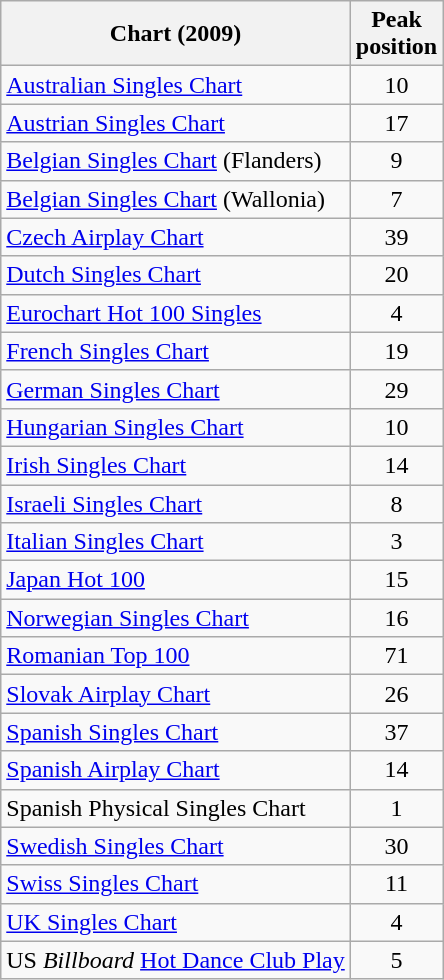<table class="wikitable sortable">
<tr>
<th>Chart (2009)</th>
<th>Peak<br>position</th>
</tr>
<tr>
<td><a href='#'>Australian Singles Chart</a></td>
<td style="text-align:center;">10</td>
</tr>
<tr>
<td><a href='#'>Austrian Singles Chart</a></td>
<td style="text-align:center;">17</td>
</tr>
<tr>
<td align="left"><a href='#'>Belgian Singles Chart</a> (Flanders)</td>
<td style="text-align:center;">9</td>
</tr>
<tr>
<td align="left"><a href='#'>Belgian Singles Chart</a> (Wallonia)</td>
<td style="text-align:center;">7</td>
</tr>
<tr>
<td><a href='#'>Czech Airplay Chart</a></td>
<td style="text-align:center;">39</td>
</tr>
<tr>
<td><a href='#'>Dutch Singles Chart</a></td>
<td style="text-align:center;">20</td>
</tr>
<tr>
<td><a href='#'>Eurochart Hot 100 Singles</a></td>
<td style="text-align:center;">4</td>
</tr>
<tr>
<td><a href='#'>French Singles Chart</a></td>
<td style="text-align:center;">19</td>
</tr>
<tr>
<td align="left"><a href='#'>German Singles Chart</a></td>
<td style="text-align:center;">29</td>
</tr>
<tr>
<td align="left"><a href='#'>Hungarian Singles Chart</a></td>
<td style="text-align:center;">10</td>
</tr>
<tr>
<td><a href='#'>Irish Singles Chart</a></td>
<td style="text-align:center;">14</td>
</tr>
<tr>
<td><a href='#'>Israeli Singles Chart</a></td>
<td align="center">8</td>
</tr>
<tr>
<td><a href='#'>Italian Singles Chart</a></td>
<td style="text-align:center;">3</td>
</tr>
<tr>
<td><a href='#'>Japan Hot 100</a></td>
<td style="text-align:center;">15</td>
</tr>
<tr>
<td><a href='#'>Norwegian Singles Chart</a></td>
<td style="text-align:center;">16</td>
</tr>
<tr>
<td align="left"><a href='#'>Romanian Top 100</a></td>
<td style="text-align:center;">71</td>
</tr>
<tr>
<td><a href='#'>Slovak Airplay Chart</a></td>
<td style="text-align:center;">26</td>
</tr>
<tr>
<td><a href='#'>Spanish Singles Chart</a></td>
<td style="text-align:center;">37</td>
</tr>
<tr>
<td><a href='#'>Spanish Airplay Chart</a></td>
<td style="text-align:center;">14</td>
</tr>
<tr>
<td>Spanish Physical Singles Chart</td>
<td align="center">1</td>
</tr>
<tr>
<td><a href='#'>Swedish Singles Chart</a></td>
<td style="text-align:center;">30</td>
</tr>
<tr>
<td><a href='#'>Swiss Singles Chart</a></td>
<td style="text-align:center;">11</td>
</tr>
<tr>
<td><a href='#'>UK Singles Chart</a></td>
<td style="text-align:center;">4</td>
</tr>
<tr>
<td align="left">US <em>Billboard</em> <a href='#'>Hot Dance Club Play</a></td>
<td style="text-align:center;">5</td>
</tr>
</table>
